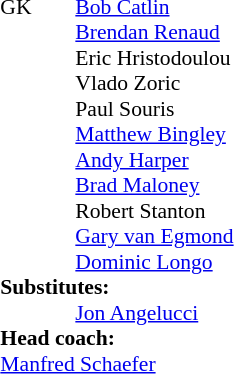<table style="font-size: 90%" cellspacing="0" cellpadding="0" align=center>
<tr>
<th width=25></th>
<th width=25></th>
</tr>
<tr>
<td>GK</td>
<td><strong> </strong></td>
<td> <a href='#'>Bob Catlin</a></td>
</tr>
<tr>
<td></td>
<td><strong> </strong></td>
<td> <a href='#'>Brendan Renaud</a></td>
</tr>
<tr>
<td></td>
<td><strong> </strong></td>
<td> Eric Hristodoulou</td>
</tr>
<tr>
<td></td>
<td><strong> </strong></td>
<td> Vlado Zoric</td>
</tr>
<tr>
<td></td>
<td><strong> </strong></td>
<td> Paul Souris</td>
</tr>
<tr>
<td></td>
<td><strong> </strong></td>
<td> <a href='#'>Matthew Bingley</a></td>
</tr>
<tr>
<td></td>
<td><strong> </strong></td>
<td> <a href='#'>Andy Harper</a></td>
</tr>
<tr>
<td></td>
<td><strong> </strong></td>
<td> <a href='#'>Brad Maloney</a></td>
</tr>
<tr>
<td></td>
<td><strong> </strong></td>
<td> Robert Stanton</td>
</tr>
<tr>
<td></td>
<td><strong> </strong></td>
<td> <a href='#'>Gary van Egmond</a></td>
<td></td>
</tr>
<tr>
<td></td>
<td><strong> </strong></td>
<td> <a href='#'>Dominic Longo</a></td>
</tr>
<tr>
<td colspan=3><strong>Substitutes:</strong></td>
</tr>
<tr>
<td></td>
<td><strong> </strong></td>
<td> <a href='#'>Jon Angelucci</a></td>
<td></td>
</tr>
<tr>
<td colspan=3><strong>Head coach:</strong></td>
</tr>
<tr>
<td colspan=4> <a href='#'>Manfred Schaefer</a></td>
</tr>
</table>
